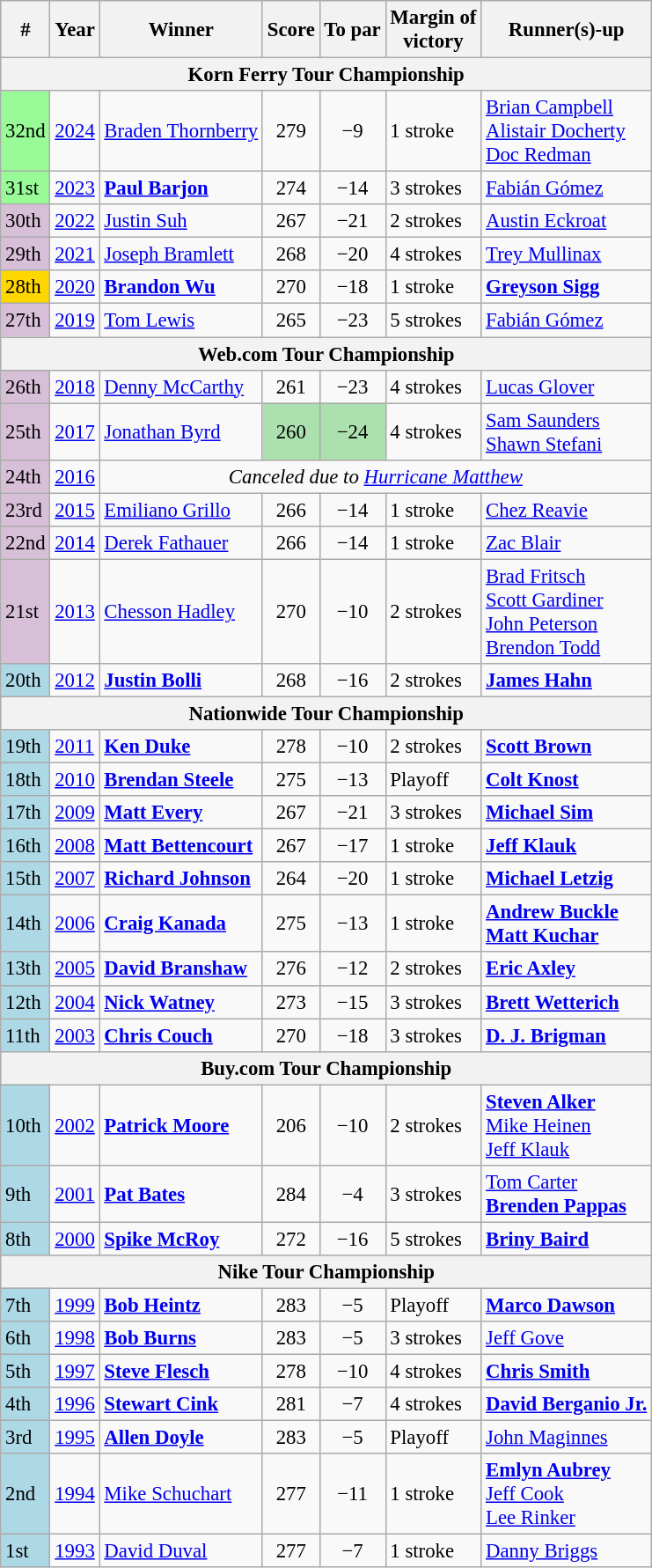<table class=wikitable style=font-size:95%>
<tr>
<th>#</th>
<th>Year</th>
<th>Winner</th>
<th>Score</th>
<th>To par</th>
<th>Margin of<br>victory</th>
<th>Runner(s)-up</th>
</tr>
<tr>
<th colspan=7>Korn Ferry Tour Championship</th>
</tr>
<tr>
<td style="background:palegreen">32nd</td>
<td><a href='#'>2024</a></td>
<td> <a href='#'>Braden Thornberry</a></td>
<td align=center>279</td>
<td align=center>−9</td>
<td>1 stroke</td>
<td> <a href='#'>Brian Campbell</a><br> <a href='#'>Alistair Docherty</a><br> <a href='#'>Doc Redman</a></td>
</tr>
<tr>
<td style="background:palegreen">31st</td>
<td><a href='#'>2023</a></td>
<td> <strong><a href='#'>Paul Barjon</a></strong></td>
<td align=center>274</td>
<td align=center>−14</td>
<td>3 strokes</td>
<td> <a href='#'>Fabián Gómez</a></td>
</tr>
<tr>
<td style="background:thistle">30th</td>
<td><a href='#'>2022</a></td>
<td> <a href='#'>Justin Suh</a></td>
<td align=center>267</td>
<td align=center>−21</td>
<td>2 strokes</td>
<td> <a href='#'>Austin Eckroat</a></td>
</tr>
<tr>
<td style="background:thistle">29th</td>
<td><a href='#'>2021</a></td>
<td> <a href='#'>Joseph Bramlett</a></td>
<td align=center>268</td>
<td align=center>−20</td>
<td>4 strokes</td>
<td> <a href='#'>Trey Mullinax</a></td>
</tr>
<tr>
<td style="background:gold">28th</td>
<td><a href='#'>2020</a></td>
<td> <strong><a href='#'>Brandon Wu</a></strong></td>
<td align=center>270</td>
<td align=center>−18</td>
<td>1 stroke</td>
<td> <strong><a href='#'>Greyson Sigg</a></strong></td>
</tr>
<tr>
<td style="background:thistle">27th</td>
<td><a href='#'>2019</a></td>
<td> <a href='#'>Tom Lewis</a></td>
<td align=center>265</td>
<td align=center>−23</td>
<td>5 strokes</td>
<td> <a href='#'>Fabián Gómez</a></td>
</tr>
<tr>
<th colspan=7>Web.com Tour Championship</th>
</tr>
<tr>
<td style="background:thistle">26th</td>
<td><a href='#'>2018</a></td>
<td> <a href='#'>Denny McCarthy</a></td>
<td align=center>261</td>
<td align=center>−23</td>
<td>4 strokes</td>
<td> <a href='#'>Lucas Glover</a></td>
</tr>
<tr>
<td style="background:thistle">25th</td>
<td><a href='#'>2017</a></td>
<td> <a href='#'>Jonathan Byrd</a></td>
<td style="text-align: center; background: #ACE1AF">260</td>
<td style="text-align: center; background: #ACE1AF">−24</td>
<td>4 strokes</td>
<td> <a href='#'>Sam Saunders</a><br> <a href='#'>Shawn Stefani</a></td>
</tr>
<tr>
<td style="background:thistle">24th</td>
<td><a href='#'>2016</a></td>
<td colspan=6 align=center><em>Canceled due to <a href='#'>Hurricane Matthew</a></em></td>
</tr>
<tr>
<td style="background:thistle">23rd</td>
<td><a href='#'>2015</a></td>
<td> <a href='#'>Emiliano Grillo</a></td>
<td align=center>266</td>
<td align=center>−14</td>
<td>1 stroke</td>
<td> <a href='#'>Chez Reavie</a></td>
</tr>
<tr>
<td style="background:thistle">22nd</td>
<td><a href='#'>2014</a></td>
<td> <a href='#'>Derek Fathauer</a></td>
<td align=center>266</td>
<td align=center>−14</td>
<td>1 stroke</td>
<td> <a href='#'>Zac Blair</a></td>
</tr>
<tr>
<td style="background:thistle">21st</td>
<td><a href='#'>2013</a></td>
<td> <a href='#'>Chesson Hadley</a></td>
<td align=center>270</td>
<td align=center>−10</td>
<td>2 strokes</td>
<td> <a href='#'>Brad Fritsch</a><br> <a href='#'>Scott Gardiner</a><br> <a href='#'>John Peterson</a><br> <a href='#'>Brendon Todd</a></td>
</tr>
<tr>
<td style="background:lightblue">20th</td>
<td><a href='#'>2012</a></td>
<td> <strong><a href='#'>Justin Bolli</a></strong></td>
<td align=center>268</td>
<td align=center>−16</td>
<td>2 strokes</td>
<td> <strong><a href='#'>James Hahn</a></strong></td>
</tr>
<tr>
<th colspan=7>Nationwide Tour Championship</th>
</tr>
<tr>
<td style="background:lightblue">19th</td>
<td><a href='#'>2011</a></td>
<td> <strong><a href='#'>Ken Duke</a></strong></td>
<td align=center>278</td>
<td align=center>−10</td>
<td>2 strokes</td>
<td> <strong><a href='#'>Scott Brown</a></strong></td>
</tr>
<tr>
<td style="background:lightblue">18th</td>
<td><a href='#'>2010</a></td>
<td> <strong><a href='#'>Brendan Steele</a></strong></td>
<td align=center>275</td>
<td align=center>−13</td>
<td>Playoff</td>
<td> <strong><a href='#'>Colt Knost</a></strong></td>
</tr>
<tr>
<td style="background:lightblue">17th</td>
<td><a href='#'>2009</a></td>
<td> <strong><a href='#'>Matt Every</a></strong></td>
<td align=center>267</td>
<td align=center>−21</td>
<td>3 strokes</td>
<td> <strong><a href='#'>Michael Sim</a></strong></td>
</tr>
<tr>
<td style="background:lightblue">16th</td>
<td><a href='#'>2008</a></td>
<td> <strong><a href='#'>Matt Bettencourt</a></strong></td>
<td align=center>267</td>
<td align=center>−17</td>
<td>1 stroke</td>
<td> <strong><a href='#'>Jeff Klauk</a></strong></td>
</tr>
<tr>
<td style="background:lightblue">15th</td>
<td><a href='#'>2007</a></td>
<td> <strong><a href='#'>Richard Johnson</a></strong></td>
<td align=center>264</td>
<td align=center>−20</td>
<td>1 stroke</td>
<td> <strong><a href='#'>Michael Letzig</a></strong></td>
</tr>
<tr>
<td style="background:lightblue">14th</td>
<td><a href='#'>2006</a></td>
<td> <strong><a href='#'>Craig Kanada</a></strong></td>
<td align=center>275</td>
<td align=center>−13</td>
<td>1 stroke</td>
<td> <strong><a href='#'>Andrew Buckle</a></strong><br> <strong><a href='#'>Matt Kuchar</a></strong></td>
</tr>
<tr>
<td style="background:lightblue">13th</td>
<td><a href='#'>2005</a></td>
<td> <strong><a href='#'>David Branshaw</a></strong></td>
<td align=center>276</td>
<td align=center>−12</td>
<td>2 strokes</td>
<td> <strong><a href='#'>Eric Axley</a></strong></td>
</tr>
<tr>
<td style="background:lightblue">12th</td>
<td><a href='#'>2004</a></td>
<td> <strong><a href='#'>Nick Watney</a></strong></td>
<td align=center>273</td>
<td align=center>−15</td>
<td>3 strokes</td>
<td> <strong><a href='#'>Brett Wetterich</a></strong></td>
</tr>
<tr>
<td style="background:lightblue">11th</td>
<td><a href='#'>2003</a></td>
<td> <strong><a href='#'>Chris Couch</a></strong></td>
<td align=center>270</td>
<td align=center>−18</td>
<td>3 strokes</td>
<td> <strong><a href='#'>D. J. Brigman</a></strong></td>
</tr>
<tr>
<th colspan=7>Buy.com Tour Championship</th>
</tr>
<tr>
<td style="background:lightblue">10th</td>
<td><a href='#'>2002</a></td>
<td> <strong><a href='#'>Patrick Moore</a></strong></td>
<td align=center>206</td>
<td align=center>−10</td>
<td>2 strokes</td>
<td> <strong><a href='#'>Steven Alker</a></strong><br> <a href='#'>Mike Heinen</a><br> <a href='#'>Jeff Klauk</a></td>
</tr>
<tr>
<td style="background:lightblue">9th</td>
<td><a href='#'>2001</a></td>
<td> <strong><a href='#'>Pat Bates</a></strong></td>
<td align=center>284</td>
<td align=center>−4</td>
<td>3 strokes</td>
<td> <a href='#'>Tom Carter</a><br> <strong><a href='#'>Brenden Pappas</a></strong></td>
</tr>
<tr>
<td style="background:lightblue">8th</td>
<td><a href='#'>2000</a></td>
<td> <strong><a href='#'>Spike McRoy</a></strong></td>
<td align=center>272</td>
<td align=center>−16</td>
<td>5 strokes</td>
<td> <strong><a href='#'>Briny Baird</a></strong></td>
</tr>
<tr>
<th colspan=7>Nike Tour Championship</th>
</tr>
<tr>
<td style="background:lightblue">7th</td>
<td><a href='#'>1999</a></td>
<td> <strong><a href='#'>Bob Heintz</a></strong></td>
<td align=center>283</td>
<td align=center>−5</td>
<td>Playoff</td>
<td> <strong><a href='#'>Marco Dawson</a></strong></td>
</tr>
<tr>
<td style="background:lightblue">6th</td>
<td><a href='#'>1998</a></td>
<td> <strong><a href='#'>Bob Burns</a></strong></td>
<td align=center>283</td>
<td align=center>−5</td>
<td>3 strokes</td>
<td> <a href='#'>Jeff Gove</a></td>
</tr>
<tr>
<td style="background:lightblue">5th</td>
<td><a href='#'>1997</a></td>
<td> <strong><a href='#'>Steve Flesch</a></strong></td>
<td align=center>278</td>
<td align=center>−10</td>
<td>4 strokes</td>
<td> <strong><a href='#'>Chris Smith</a></strong></td>
</tr>
<tr>
<td style="background:lightblue">4th</td>
<td><a href='#'>1996</a></td>
<td> <strong><a href='#'>Stewart Cink</a></strong></td>
<td align=center>281</td>
<td align=center>−7</td>
<td>4 strokes</td>
<td> <strong><a href='#'>David Berganio Jr.</a></strong></td>
</tr>
<tr>
<td style="background:lightblue">3rd</td>
<td><a href='#'>1995</a></td>
<td> <strong><a href='#'>Allen Doyle</a></strong></td>
<td align=center>283</td>
<td align=center>−5</td>
<td>Playoff</td>
<td> <a href='#'>John Maginnes</a></td>
</tr>
<tr>
<td style="background:lightblue">2nd</td>
<td><a href='#'>1994</a></td>
<td> <a href='#'>Mike Schuchart</a></td>
<td align=center>277</td>
<td align=center>−11</td>
<td>1 stroke</td>
<td> <strong><a href='#'>Emlyn Aubrey</a></strong><br> <a href='#'>Jeff Cook</a><br> <a href='#'>Lee Rinker</a></td>
</tr>
<tr>
<td style="background:lightblue">1st</td>
<td><a href='#'>1993</a></td>
<td> <a href='#'>David Duval</a></td>
<td align=center>277</td>
<td align=center>−7</td>
<td>1 stroke</td>
<td> <a href='#'>Danny Briggs</a></td>
</tr>
</table>
